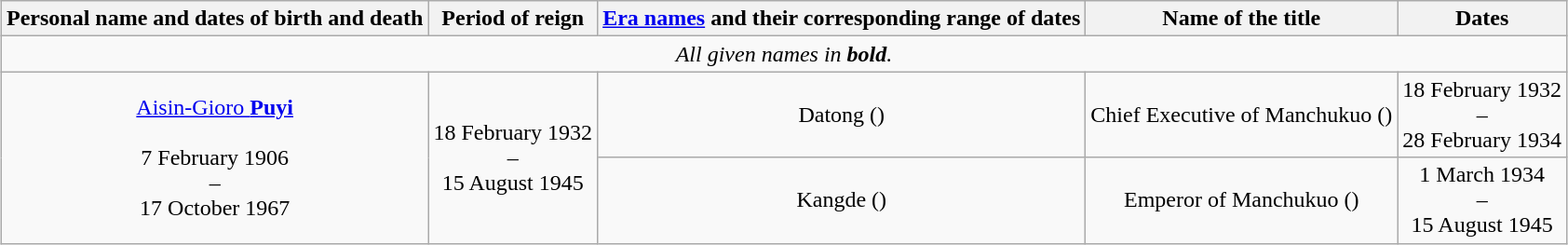<table class="wikitable" style="text-align:center;margin:1em auto;">
<tr>
<th>Personal name and dates of birth and death</th>
<th>Period of reign</th>
<th><a href='#'>Era names</a> and their corresponding range of dates</th>
<th>Name of the title</th>
<th>Dates</th>
</tr>
<tr>
<td colspan="5"><em>All given names in <strong>bold</strong>.</em></td>
</tr>
<tr>
<td rowspan="2"><a href='#'>Aisin-Gioro <strong>Puyi</strong></a> <br> <br> 7 February 1906<br>–<br>17 October 1967</td>
<td rowspan="2">18 February 1932<br>–<br>15 August 1945<br></td>
<td>Datong ()</td>
<td>Chief Executive of Manchukuo ()</td>
<td>18 February 1932<br>–<br>28 February 1934</td>
</tr>
<tr>
<td>Kangde ()</td>
<td>Emperor of Manchukuo ()</td>
<td>1 March 1934<br>–<br>15 August 1945</td>
</tr>
</table>
